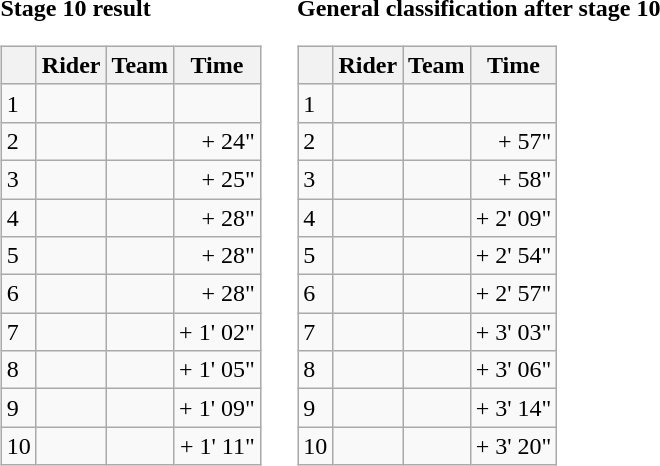<table>
<tr>
<td><strong>Stage 10 result</strong><br><table class="wikitable">
<tr>
<th></th>
<th>Rider</th>
<th>Team</th>
<th>Time</th>
</tr>
<tr>
<td>1</td>
<td></td>
<td></td>
<td align=right></td>
</tr>
<tr>
<td>2</td>
<td></td>
<td></td>
<td align=right>+ 24"</td>
</tr>
<tr>
<td>3</td>
<td></td>
<td></td>
<td align=right>+ 25"</td>
</tr>
<tr>
<td>4</td>
<td></td>
<td></td>
<td align=right>+ 28"</td>
</tr>
<tr>
<td>5</td>
<td></td>
<td></td>
<td align=right>+ 28"</td>
</tr>
<tr>
<td>6</td>
<td></td>
<td></td>
<td align=right>+ 28"</td>
</tr>
<tr>
<td>7</td>
<td></td>
<td></td>
<td align=right>+ 1' 02"</td>
</tr>
<tr>
<td>8</td>
<td></td>
<td></td>
<td align=right>+ 1' 05"</td>
</tr>
<tr>
<td>9</td>
<td></td>
<td></td>
<td align=right>+ 1' 09"</td>
</tr>
<tr>
<td>10</td>
<td></td>
<td></td>
<td align=right>+ 1' 11"</td>
</tr>
</table>
</td>
<td></td>
<td><strong>General classification after stage 10</strong><br><table class="wikitable">
<tr>
<th></th>
<th>Rider</th>
<th>Team</th>
<th>Time</th>
</tr>
<tr>
<td>1</td>
<td> </td>
<td></td>
<td align=right></td>
</tr>
<tr>
<td>2</td>
<td> </td>
<td></td>
<td align=right>+ 57"</td>
</tr>
<tr>
<td>3</td>
<td></td>
<td></td>
<td align=right>+ 58"</td>
</tr>
<tr>
<td>4</td>
<td></td>
<td></td>
<td align=right>+ 2' 09"</td>
</tr>
<tr>
<td>5</td>
<td></td>
<td></td>
<td align=right>+ 2' 54"</td>
</tr>
<tr>
<td>6</td>
<td></td>
<td></td>
<td align=right>+ 2' 57"</td>
</tr>
<tr>
<td>7</td>
<td></td>
<td></td>
<td align=right>+ 3' 03"</td>
</tr>
<tr>
<td>8</td>
<td></td>
<td></td>
<td align=right>+ 3' 06"</td>
</tr>
<tr>
<td>9</td>
<td></td>
<td></td>
<td align=right>+ 3' 14"</td>
</tr>
<tr>
<td>10</td>
<td></td>
<td></td>
<td align=right>+ 3' 20"</td>
</tr>
</table>
</td>
</tr>
</table>
